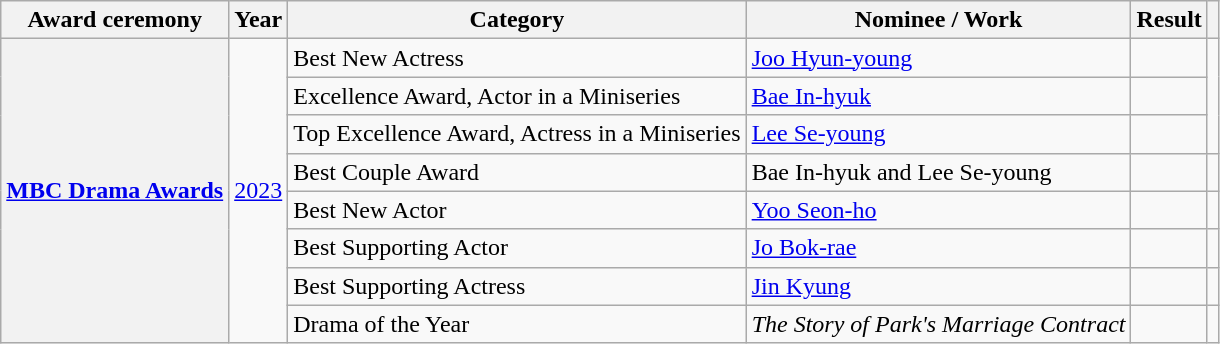<table class="wikitable plainrowheaders sortable">
<tr>
<th scope="col">Award ceremony </th>
<th scope="col">Year</th>
<th scope="col">Category </th>
<th scope="col">Nominee / Work</th>
<th scope="col">Result</th>
<th scope="col" class="unsortable"></th>
</tr>
<tr>
<th scope="row" rowspan="8"><a href='#'>MBC Drama Awards</a></th>
<td rowspan="8" style="text-align:center"><a href='#'>2023</a></td>
<td>Best New Actress</td>
<td><a href='#'>Joo Hyun-young</a></td>
<td></td>
<td rowspan="3" style="text-align:center"></td>
</tr>
<tr>
<td>Excellence Award, Actor in a Miniseries</td>
<td><a href='#'>Bae In-hyuk</a></td>
<td></td>
</tr>
<tr>
<td>Top Excellence Award, Actress in a Miniseries</td>
<td><a href='#'>Lee Se-young</a></td>
<td></td>
</tr>
<tr>
<td>Best Couple Award</td>
<td>Bae In-hyuk and Lee Se-young</td>
<td></td>
<td style="text-align:center"></td>
</tr>
<tr>
<td>Best New Actor</td>
<td><a href='#'>Yoo Seon-ho</a></td>
<td></td>
<td style="text-align:center"></td>
</tr>
<tr>
<td>Best Supporting Actor</td>
<td><a href='#'>Jo Bok-rae</a></td>
<td></td>
<td style="text-align:center"></td>
</tr>
<tr>
<td>Best Supporting Actress</td>
<td><a href='#'>Jin Kyung</a></td>
<td></td>
<td style="text-align:center"></td>
</tr>
<tr>
<td>Drama of the Year</td>
<td><em>The Story of Park's Marriage Contract</em></td>
<td></td>
<td style="text-align:center"></td>
</tr>
</table>
